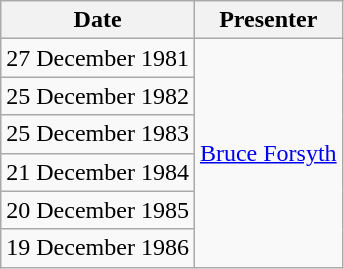<table class="wikitable" style="text-align:center;">
<tr>
<th>Date</th>
<th>Presenter</th>
</tr>
<tr>
<td>27 December 1981</td>
<td rowspan="6"=><a href='#'>Bruce Forsyth</a></td>
</tr>
<tr>
<td>25 December 1982</td>
</tr>
<tr>
<td>25 December 1983</td>
</tr>
<tr>
<td>21 December 1984</td>
</tr>
<tr>
<td>20 December 1985</td>
</tr>
<tr>
<td>19 December 1986</td>
</tr>
</table>
